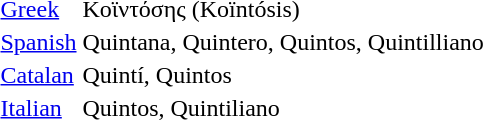<table>
<tr>
<td><a href='#'>Greek</a></td>
<td>Κοϊντόσης (Koïntósis)</td>
</tr>
<tr>
<td><a href='#'>Spanish</a></td>
<td>Quintana, Quintero, Quintos, Quintilliano</td>
</tr>
<tr>
<td><a href='#'>Catalan</a></td>
<td>Quintí, Quintos</td>
</tr>
<tr>
<td><a href='#'>Italian</a></td>
<td>Quintos, Quintiliano</td>
</tr>
</table>
